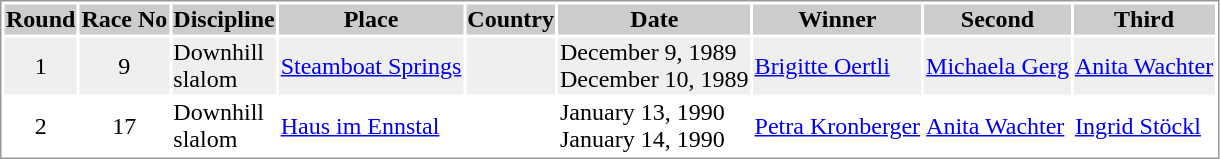<table border="0" style="border: 1px solid #999; background-color:#FFFFFF; text-align:center">
<tr align="center" bgcolor="#CCCCCC">
<th>Round</th>
<th>Race No</th>
<th>Discipline</th>
<th>Place</th>
<th>Country</th>
<th>Date</th>
<th>Winner</th>
<th>Second</th>
<th>Third</th>
</tr>
<tr bgcolor="#EFEFEF">
<td>1</td>
<td>9</td>
<td align="left">Downhill<br>slalom</td>
<td align="left"><a href='#'>Steamboat Springs</a></td>
<td align="left"></td>
<td align="left">December 9, 1989<br>December 10, 1989</td>
<td align="left"> <a href='#'>Brigitte Oertli</a></td>
<td align="left"> <a href='#'>Michaela Gerg</a></td>
<td align="left"> <a href='#'>Anita Wachter</a></td>
</tr>
<tr>
<td>2</td>
<td>17</td>
<td align="left">Downhill<br>slalom</td>
<td align="left"><a href='#'>Haus im Ennstal</a></td>
<td align="left"></td>
<td align="left">January 13, 1990<br>January 14, 1990</td>
<td align="left"> <a href='#'>Petra Kronberger</a></td>
<td align="left"> <a href='#'>Anita Wachter</a></td>
<td align="left"> <a href='#'>Ingrid Stöckl</a></td>
</tr>
</table>
